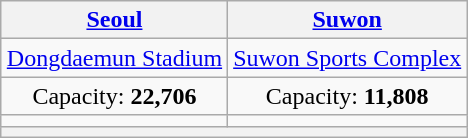<table class="wikitable" style="text-align:center;margin:1em auto;">
<tr>
<th><a href='#'>Seoul</a></th>
<th><a href='#'>Suwon</a></th>
</tr>
<tr>
<td><a href='#'>Dongdaemun Stadium</a></td>
<td><a href='#'>Suwon Sports Complex</a></td>
</tr>
<tr>
<td>Capacity: <strong>22,706</strong></td>
<td>Capacity: <strong>11,808</strong></td>
</tr>
<tr>
<td></td>
<td></td>
</tr>
<tr>
<th colspan=2></th>
</tr>
</table>
